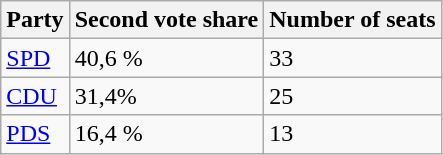<table class="wikitable">
<tr>
<th>Party</th>
<th>Second vote share</th>
<th>Number of seats</th>
</tr>
<tr>
<td><a href='#'>SPD</a></td>
<td>40,6 %</td>
<td>33</td>
</tr>
<tr>
<td><a href='#'>CDU</a></td>
<td>31,4%</td>
<td>25</td>
</tr>
<tr>
<td><a href='#'>PDS</a></td>
<td>16,4 %</td>
<td>13</td>
</tr>
</table>
